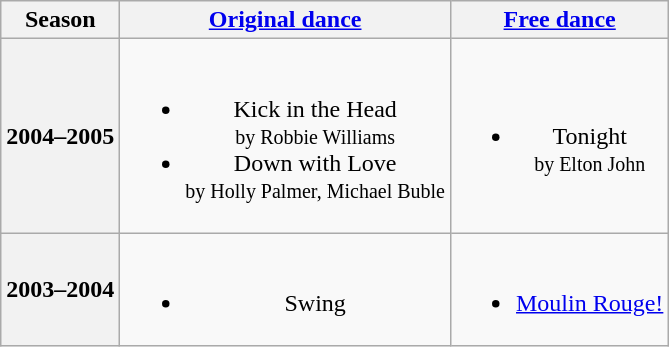<table class=wikitable style=text-align:center>
<tr>
<th>Season</th>
<th><a href='#'>Original dance</a></th>
<th><a href='#'>Free dance</a></th>
</tr>
<tr>
<th>2004–2005</th>
<td><br><ul><li>Kick in the Head <br><small> by Robbie Williams </small></li><li>Down with Love <br><small> by Holly Palmer, Michael Buble </small></li></ul></td>
<td><br><ul><li>Tonight <br><small> by Elton John </small></li></ul></td>
</tr>
<tr>
<th>2003–2004</th>
<td><br><ul><li>Swing</li></ul></td>
<td><br><ul><li><a href='#'>Moulin Rouge!</a></li></ul></td>
</tr>
</table>
